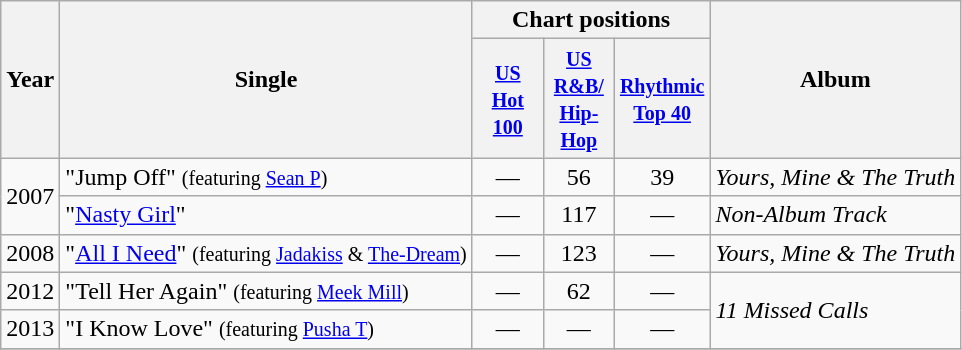<table class="wikitable">
<tr>
<th align="center" rowspan="2">Year</th>
<th align="center" rowspan="2">Single</th>
<th align="center" colspan="3">Chart positions</th>
<th align="center" rowspan="2">Album</th>
</tr>
<tr>
<th width="40"><small><a href='#'>US Hot 100</a></small></th>
<th width="40"><small><a href='#'>US R&B/ Hip-Hop</a></small></th>
<th width="40"><small><a href='#'>Rhythmic Top 40</a> </small></th>
</tr>
<tr>
<td align="center" rowspan="2">2007</td>
<td>"Jump Off" <small>(featuring <a href='#'>Sean P</a>)</small></td>
<td align="center">—</td>
<td align="center">56</td>
<td align="center">39</td>
<td rowspan="1"><em>Yours, Mine & The Truth</em></td>
</tr>
<tr>
<td>"<a href='#'>Nasty Girl</a>"</td>
<td align="center">—</td>
<td align="center">117</td>
<td align="center">—</td>
<td rowspan="1"><em>Non-Album Track</em></td>
</tr>
<tr>
<td align="center" rowspan="1">2008</td>
<td>"<a href='#'>All I Need</a>" <small>(featuring <a href='#'>Jadakiss</a> & <a href='#'>The-Dream</a>)</small></td>
<td align="center">—</td>
<td align="center">123</td>
<td align="center">—</td>
<td rowspan="1"><em>Yours, Mine & The Truth</em></td>
</tr>
<tr>
<td align="center" rowspan="1">2012</td>
<td>"Tell Her Again" <small>(featuring <a href='#'>Meek Mill</a>)</small></td>
<td align="center">—</td>
<td align="center">62</td>
<td align="center">—</td>
<td rowspan="2"><em>11 Missed Calls</em></td>
</tr>
<tr>
<td align="center" rowspan="1">2013</td>
<td>"I Know Love" <small>(featuring <a href='#'>Pusha T</a>)</small></td>
<td align="center">—</td>
<td align="center">—</td>
<td align="center">—</td>
</tr>
<tr>
</tr>
</table>
